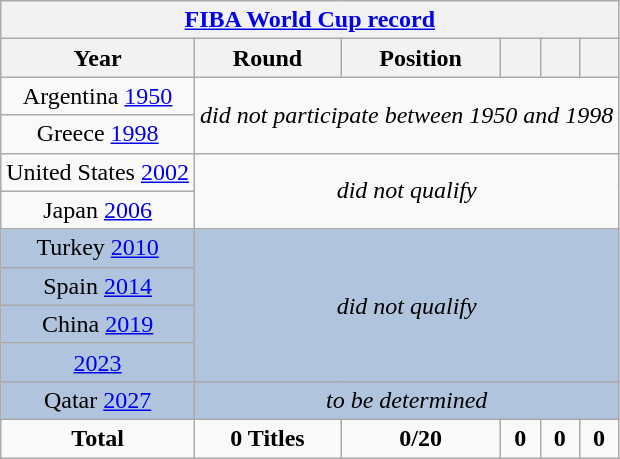<table class="wikitable" style="text-align: center;">
<tr>
<th colspan=10><a href='#'>FIBA World Cup record</a></th>
</tr>
<tr>
<th>Year</th>
<th>Round</th>
<th>Position</th>
<th></th>
<th></th>
<th></th>
</tr>
<tr>
<td>Argentina <a href='#'>1950</a></td>
<td colspan="6" rowspan=2><em>did not participate between 1950 and 1998</em></td>
</tr>
<tr>
<td>Greece <a href='#'>1998</a></td>
</tr>
<tr>
<td>United States <a href='#'>2002</a></td>
<td colspan="6" rowspan=2><em>did not qualify</em></td>
</tr>
<tr>
<td>Japan <a href='#'>2006</a></td>
</tr>
<tr bgcolor=B0C4DE>
<td>Turkey <a href='#'>2010</a></td>
<td colspan="6" rowspan=4><em>did not qualify</em></td>
</tr>
<tr bgcolor=B0C4DE>
<td>Spain <a href='#'>2014</a></td>
</tr>
<tr bgcolor=B0C4DE>
<td>China <a href='#'>2019</a></td>
</tr>
<tr bgcolor=B0C4DE>
<td> <a href='#'>2023</a></td>
</tr>
<tr bgcolor=B0C4DE>
<td>Qatar <a href='#'>2027</a></td>
<td colspan="6"><em>to be determined</em></td>
</tr>
<tr>
<td colspan=1><strong>Total</strong></td>
<td><strong>0 Titles</strong></td>
<td><strong>0/20</strong></td>
<td><strong>0</strong></td>
<td><strong>0</strong></td>
<td><strong>0</strong></td>
</tr>
</table>
